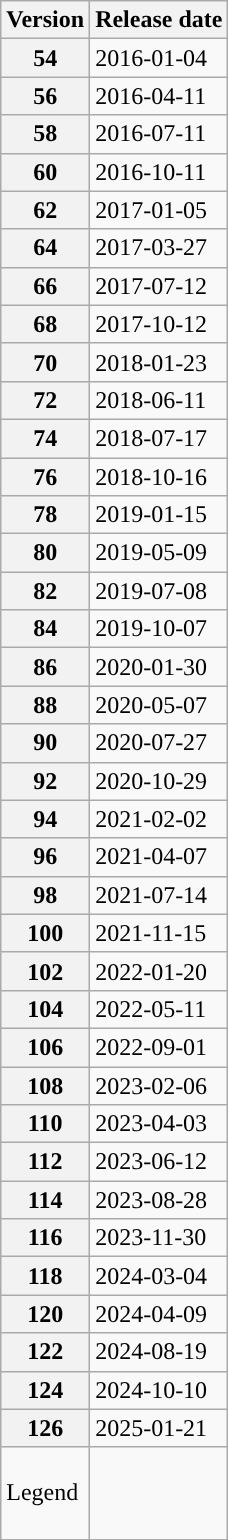<table class="wikitable">
<tr>
<th>Version</th>
<th>Release date</th>
</tr>
<tr style="background:#">
<th>54</th>
<td>2016-01-04</td>
</tr>
<tr style="background:#">
<th>56</th>
<td>2016-04-11</td>
</tr>
<tr style="background:#">
<th>58</th>
<td>2016-07-11</td>
</tr>
<tr style="background:#">
<th>60</th>
<td>2016-10-11</td>
</tr>
<tr style="background:#">
<th>62</th>
<td>2017-01-05</td>
</tr>
<tr style="background:#">
<th>64</th>
<td>2017-03-27</td>
</tr>
<tr style="background:#">
<th>66</th>
<td>2017-07-12</td>
</tr>
<tr style="background:#">
<th>68</th>
<td>2017-10-12</td>
</tr>
<tr style="background:#">
<th>70</th>
<td>2018-01-23</td>
</tr>
<tr style="background:#">
<th>72</th>
<td>2018-06-11</td>
</tr>
<tr style="background:#">
<th>74</th>
<td>2018-07-17</td>
</tr>
<tr style="background:#">
<th>76</th>
<td>2018-10-16</td>
</tr>
<tr style="background:#">
<th>78</th>
<td>2019-01-15</td>
</tr>
<tr style="background:#">
<th>80</th>
<td>2019-05-09</td>
</tr>
<tr style="background:#">
<th>82</th>
<td>2019-07-08</td>
</tr>
<tr style="background:#">
<th>84</th>
<td>2019-10-07</td>
</tr>
<tr style="background:#">
<th>86</th>
<td>2020-01-30</td>
</tr>
<tr style="background:#">
<th>88</th>
<td>2020-05-07</td>
</tr>
<tr style="background:#">
<th>90</th>
<td>2020-07-27</td>
</tr>
<tr style="background:#">
<th>92</th>
<td>2020-10-29</td>
</tr>
<tr style="background:#">
<th>94</th>
<td>2021-02-02</td>
</tr>
<tr style="background:#">
<th>96</th>
<td>2021-04-07</td>
</tr>
<tr style="background:#">
<th>98</th>
<td>2021-07-14</td>
</tr>
<tr style="background:#">
<th>100</th>
<td>2021-11-15</td>
</tr>
<tr style="background:#">
<th>102</th>
<td>2022-01-20</td>
</tr>
<tr style="background:#">
<th>104</th>
<td>2022-05-11</td>
</tr>
<tr style="background:#">
<th>106</th>
<td>2022-09-01</td>
</tr>
<tr style="background:#">
<th>108</th>
<td>2023-02-06</td>
</tr>
<tr style="background:#">
<th>110</th>
<td>2023-04-03</td>
</tr>
<tr style="background:#">
<th>112</th>
<td>2023-06-12</td>
</tr>
<tr style="background:#">
<th>114</th>
<td>2023-08-28</td>
</tr>
<tr style="background:#">
<th>116</th>
<td>2023-11-30</td>
</tr>
<tr style="background:#">
<th>118</th>
<td>2024-03-04</td>
</tr>
<tr style="background:#">
<th>120</th>
<td>2024-04-09</td>
</tr>
<tr style="background:#">
<th>122</th>
<td>2024-08-19</td>
</tr>
<tr style="background:#">
<th>124</th>
<td>2024-10-10</td>
</tr>
<tr style="background:#">
<th>126</th>
<td>2025-01-21</td>
</tr>
<tr>
<td>Legend</td>
<td><br><br>
<br>
</td>
</tr>
</table>
